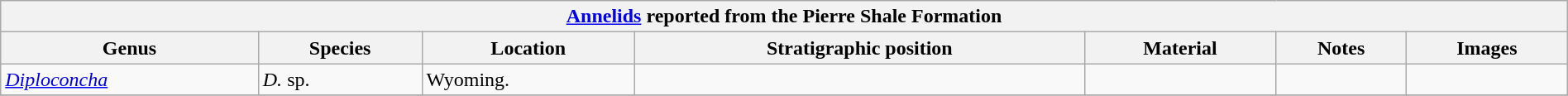<table class="wikitable" align="center" width="100%">
<tr>
<th colspan="7" align="center"><strong><a href='#'>Annelids</a> reported from the Pierre Shale Formation</strong></th>
</tr>
<tr>
<th>Genus</th>
<th>Species</th>
<th>Location</th>
<th><strong>Stratigraphic position</strong></th>
<th><strong>Material</strong></th>
<th>Notes</th>
<th>Images</th>
</tr>
<tr>
<td><em><a href='#'>Diploconcha</a></em></td>
<td><em>D.</em> sp.</td>
<td>Wyoming.</td>
<td></td>
<td></td>
<td></td>
<td></td>
</tr>
<tr>
</tr>
</table>
